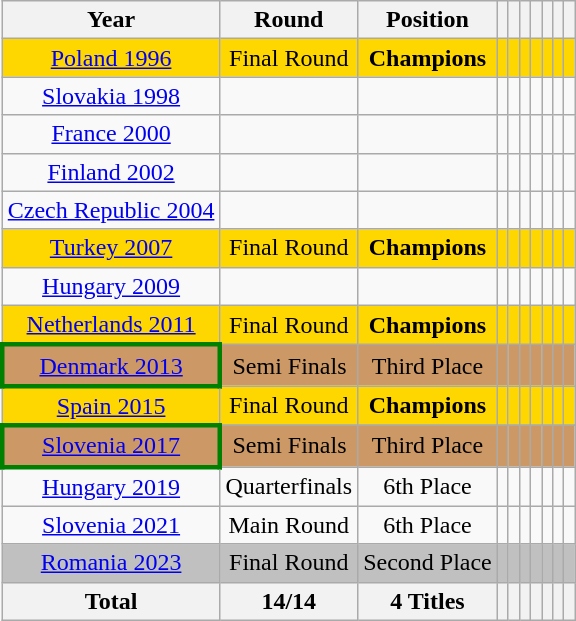<table class="wikitable" style="text-align: center;">
<tr>
<th>Year</th>
<th>Round</th>
<th>Position</th>
<th></th>
<th></th>
<th></th>
<th></th>
<th></th>
<th></th>
<th></th>
</tr>
<tr bgcolor=gold>
<td><a href='#'>Poland 1996</a></td>
<td>Final Round</td>
<td><strong>Champions</strong></td>
<td></td>
<td></td>
<td></td>
<td></td>
<td></td>
<td></td>
<td></td>
</tr>
<tr>
<td><a href='#'>Slovakia 1998</a></td>
<td></td>
<td></td>
<td></td>
<td></td>
<td></td>
<td></td>
<td></td>
<td></td>
<td></td>
</tr>
<tr>
<td><a href='#'>France 2000</a></td>
<td></td>
<td></td>
<td></td>
<td></td>
<td></td>
<td></td>
<td></td>
<td></td>
<td></td>
</tr>
<tr>
<td><a href='#'>Finland 2002</a></td>
<td></td>
<td></td>
<td></td>
<td></td>
<td></td>
<td></td>
<td></td>
<td></td>
<td></td>
</tr>
<tr>
<td><a href='#'>Czech Republic 2004</a></td>
<td></td>
<td></td>
<td></td>
<td></td>
<td></td>
<td></td>
<td></td>
<td></td>
<td></td>
</tr>
<tr bgcolor=gold>
<td><a href='#'>Turkey 2007</a></td>
<td>Final Round</td>
<td><strong>Champions</strong></td>
<td></td>
<td></td>
<td></td>
<td></td>
<td></td>
<td></td>
<td></td>
</tr>
<tr>
<td><a href='#'>Hungary 2009</a></td>
<td></td>
<td></td>
<td></td>
<td></td>
<td></td>
<td></td>
<td></td>
<td></td>
<td></td>
</tr>
<tr bgcolor=gold>
<td><a href='#'>Netherlands 2011</a></td>
<td>Final Round</td>
<td><strong>Champions</strong></td>
<td></td>
<td></td>
<td></td>
<td></td>
<td></td>
<td></td>
<td></td>
</tr>
<tr bgcolor=cc9966>
<td style="border: 3px solid green"><a href='#'>Denmark 2013</a></td>
<td>Semi Finals</td>
<td>Third Place</td>
<td></td>
<td></td>
<td></td>
<td></td>
<td></td>
<td></td>
<td></td>
</tr>
<tr bgcolor=gold>
<td><a href='#'>Spain 2015</a></td>
<td>Final Round</td>
<td><strong>Champions</strong></td>
<td></td>
<td></td>
<td></td>
<td></td>
<td></td>
<td></td>
<td></td>
</tr>
<tr>
</tr>
<tr bgcolor=cc9966>
<td style="border: 3px solid green"><a href='#'>Slovenia 2017</a></td>
<td>Semi Finals</td>
<td>Third Place</td>
<td></td>
<td></td>
<td></td>
<td></td>
<td></td>
<td></td>
<td></td>
</tr>
<tr>
<td><a href='#'>Hungary 2019</a></td>
<td>Quarterfinals</td>
<td>6th Place</td>
<td></td>
<td></td>
<td></td>
<td></td>
<td></td>
<td></td>
<td></td>
</tr>
<tr>
<td><a href='#'>Slovenia 2021</a></td>
<td>Main Round</td>
<td>6th Place</td>
<td></td>
<td></td>
<td></td>
<td></td>
<td></td>
<td></td>
<td></td>
</tr>
<tr bgcolor=silver>
<td><a href='#'>Romania 2023</a></td>
<td>Final Round</td>
<td>Second Place</td>
<td></td>
<td></td>
<td></td>
<td></td>
<td></td>
<td></td>
<td></td>
</tr>
<tr>
<th>Total</th>
<th>14/14</th>
<th>4 Titles</th>
<th></th>
<th></th>
<th></th>
<th></th>
<th></th>
<th></th>
<th></th>
</tr>
</table>
